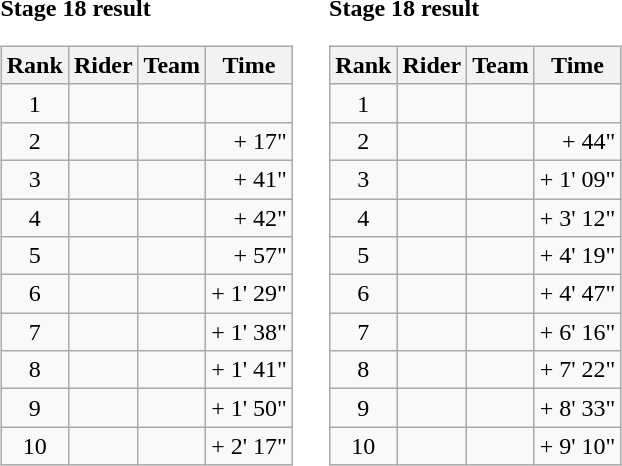<table>
<tr>
<td><strong>Stage 18 result</strong><br><table class="wikitable">
<tr>
<th scope="col">Rank</th>
<th scope="col">Rider</th>
<th scope="col">Team</th>
<th scope="col">Time</th>
</tr>
<tr>
<td style="text-align:center;">1</td>
<td></td>
<td></td>
<td style="text-align:right;"></td>
</tr>
<tr>
<td style="text-align:center;">2</td>
<td></td>
<td></td>
<td style="text-align:right;">+ 17"</td>
</tr>
<tr>
<td style="text-align:center;">3</td>
<td></td>
<td></td>
<td style="text-align:right;">+ 41"</td>
</tr>
<tr>
<td style="text-align:center;">4</td>
<td></td>
<td></td>
<td style="text-align:right;">+ 42"</td>
</tr>
<tr>
<td style="text-align:center;">5</td>
<td></td>
<td></td>
<td style="text-align:right;">+ 57"</td>
</tr>
<tr>
<td style="text-align:center;">6</td>
<td></td>
<td></td>
<td style="text-align:right;">+ 1' 29"</td>
</tr>
<tr>
<td style="text-align:center;">7</td>
<td></td>
<td></td>
<td style="text-align:right;">+ 1' 38"</td>
</tr>
<tr>
<td style="text-align:center;">8</td>
<td></td>
<td></td>
<td style="text-align:right;">+ 1' 41"</td>
</tr>
<tr>
<td style="text-align:center;">9</td>
<td></td>
<td></td>
<td style="text-align:right;">+ 1' 50"</td>
</tr>
<tr>
<td style="text-align:center;">10</td>
<td></td>
<td></td>
<td style="text-align:right;">+ 2' 17"</td>
</tr>
</table>
</td>
<td></td>
<td><strong>Stage 18 result</strong><br><table class="wikitable">
<tr>
<th scope="col">Rank</th>
<th scope="col">Rider</th>
<th scope="col">Team</th>
<th scope="col">Time</th>
</tr>
<tr>
<td style="text-align:center;">1</td>
<td></td>
<td></td>
<td style="text-align:right;"></td>
</tr>
<tr>
<td style="text-align:center;">2</td>
<td></td>
<td></td>
<td style="text-align:right;">+ 44"</td>
</tr>
<tr>
<td style="text-align:center;">3</td>
<td></td>
<td></td>
<td style="text-align:right;">+ 1' 09"</td>
</tr>
<tr>
<td style="text-align:center;">4</td>
<td></td>
<td></td>
<td style="text-align:right;">+ 3' 12"</td>
</tr>
<tr>
<td style="text-align:center;">5</td>
<td></td>
<td></td>
<td style="text-align:right;">+ 4' 19"</td>
</tr>
<tr>
<td style="text-align:center;">6</td>
<td></td>
<td></td>
<td style="text-align:right;">+ 4' 47"</td>
</tr>
<tr>
<td style="text-align:center;">7</td>
<td></td>
<td></td>
<td style="text-align:right;">+ 6' 16"</td>
</tr>
<tr>
<td style="text-align:center;">8</td>
<td></td>
<td></td>
<td style="text-align:right;">+ 7' 22"</td>
</tr>
<tr>
<td style="text-align:center;">9</td>
<td></td>
<td></td>
<td style="text-align:right;">+ 8' 33"</td>
</tr>
<tr>
<td style="text-align:center;">10</td>
<td></td>
<td></td>
<td style="text-align:right;">+ 9' 10"</td>
</tr>
</table>
</td>
</tr>
</table>
